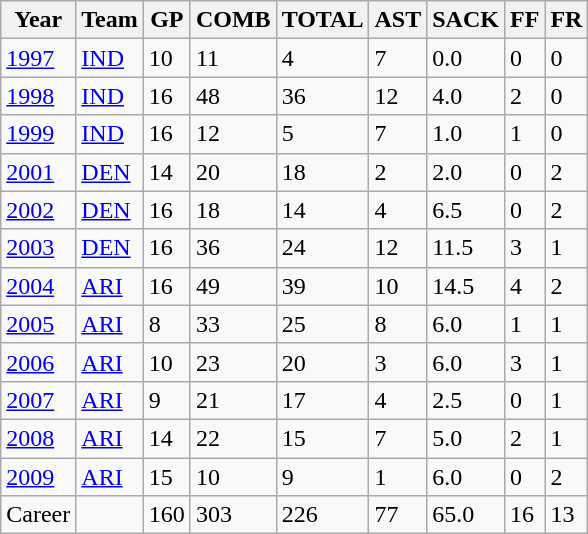<table class="wikitable">
<tr>
<th>Year</th>
<th>Team</th>
<th>GP</th>
<th>COMB</th>
<th>TOTAL</th>
<th>AST</th>
<th>SACK</th>
<th>FF</th>
<th>FR</th>
</tr>
<tr>
<td><a href='#'>1997</a></td>
<td><a href='#'>IND</a></td>
<td>10</td>
<td>11</td>
<td>4</td>
<td>7</td>
<td>0.0</td>
<td>0</td>
<td>0</td>
</tr>
<tr>
<td><a href='#'>1998</a></td>
<td><a href='#'>IND</a></td>
<td>16</td>
<td>48</td>
<td>36</td>
<td>12</td>
<td>4.0</td>
<td>2</td>
<td>0</td>
</tr>
<tr>
<td><a href='#'>1999</a></td>
<td><a href='#'>IND</a></td>
<td>16</td>
<td>12</td>
<td>5</td>
<td>7</td>
<td>1.0</td>
<td>1</td>
<td>0</td>
</tr>
<tr>
<td><a href='#'>2001</a></td>
<td><a href='#'>DEN</a></td>
<td>14</td>
<td>20</td>
<td>18</td>
<td>2</td>
<td>2.0</td>
<td>0</td>
<td>2</td>
</tr>
<tr>
<td><a href='#'>2002</a></td>
<td><a href='#'>DEN</a></td>
<td>16</td>
<td>18</td>
<td>14</td>
<td>4</td>
<td>6.5</td>
<td>0</td>
<td>2</td>
</tr>
<tr>
<td><a href='#'>2003</a></td>
<td><a href='#'>DEN</a></td>
<td>16</td>
<td>36</td>
<td>24</td>
<td>12</td>
<td>11.5</td>
<td>3</td>
<td>1</td>
</tr>
<tr>
<td><a href='#'>2004</a></td>
<td><a href='#'>ARI</a></td>
<td>16</td>
<td>49</td>
<td>39</td>
<td>10</td>
<td>14.5</td>
<td>4</td>
<td>2</td>
</tr>
<tr>
<td><a href='#'>2005</a></td>
<td><a href='#'>ARI</a></td>
<td>8</td>
<td>33</td>
<td>25</td>
<td>8</td>
<td>6.0</td>
<td>1</td>
<td>1</td>
</tr>
<tr>
<td><a href='#'>2006</a></td>
<td><a href='#'>ARI</a></td>
<td>10</td>
<td>23</td>
<td>20</td>
<td>3</td>
<td>6.0</td>
<td>3</td>
<td>1</td>
</tr>
<tr>
<td><a href='#'>2007</a></td>
<td><a href='#'>ARI</a></td>
<td>9</td>
<td>21</td>
<td>17</td>
<td>4</td>
<td>2.5</td>
<td>0</td>
<td>1</td>
</tr>
<tr>
<td><a href='#'>2008</a></td>
<td><a href='#'>ARI</a></td>
<td>14</td>
<td>22</td>
<td>15</td>
<td>7</td>
<td>5.0</td>
<td>2</td>
<td>1</td>
</tr>
<tr>
<td><a href='#'>2009</a></td>
<td><a href='#'>ARI</a></td>
<td>15</td>
<td>10</td>
<td>9</td>
<td>1</td>
<td>6.0</td>
<td>0</td>
<td>2</td>
</tr>
<tr>
<td>Career</td>
<td></td>
<td>160</td>
<td>303</td>
<td>226</td>
<td>77</td>
<td>65.0</td>
<td>16</td>
<td>13</td>
</tr>
</table>
